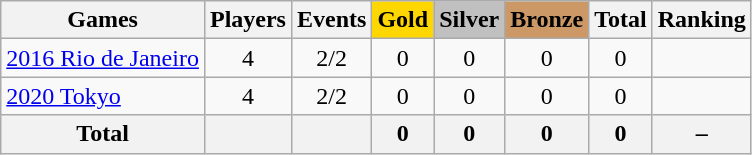<table class="wikitable sortable" style="text-align:center">
<tr>
<th>Games</th>
<th>Players</th>
<th>Events</th>
<th style="background-color:gold;">Gold</th>
<th style="background-color:silver;">Silver</th>
<th style="background-color:#c96;">Bronze</th>
<th>Total</th>
<th>Ranking</th>
</tr>
<tr>
<td align=left><a href='#'>2016 Rio de Janeiro</a></td>
<td>4</td>
<td>2/2</td>
<td>0</td>
<td>0</td>
<td>0</td>
<td>0</td>
<td></td>
</tr>
<tr>
<td align=left><a href='#'>2020 Tokyo</a></td>
<td>4</td>
<td>2/2</td>
<td>0</td>
<td>0</td>
<td>0</td>
<td>0</td>
<td></td>
</tr>
<tr>
<th>Total</th>
<th></th>
<th></th>
<th>0</th>
<th>0</th>
<th>0</th>
<th>0</th>
<th>–</th>
</tr>
</table>
